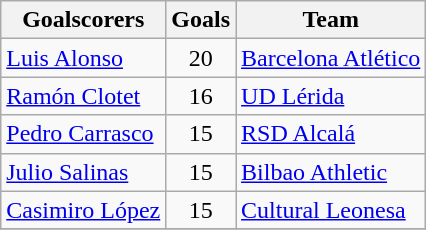<table class="wikitable sortable">
<tr>
<th>Goalscorers</th>
<th>Goals</th>
<th>Team</th>
</tr>
<tr>
<td> <a href='#'>Luis Alonso</a></td>
<td style="text-align:center;">20</td>
<td><a href='#'>Barcelona Atlético</a></td>
</tr>
<tr>
<td> <a href='#'>Ramón Clotet</a></td>
<td style="text-align:center;">16</td>
<td><a href='#'>UD Lérida</a></td>
</tr>
<tr>
<td> <a href='#'>Pedro Carrasco</a></td>
<td style="text-align:center;">15</td>
<td><a href='#'>RSD Alcalá</a></td>
</tr>
<tr>
<td> <a href='#'>Julio Salinas</a></td>
<td style="text-align:center;">15</td>
<td><a href='#'>Bilbao Athletic</a></td>
</tr>
<tr>
<td> <a href='#'>Casimiro López</a></td>
<td style="text-align:center;">15</td>
<td><a href='#'>Cultural Leonesa</a></td>
</tr>
<tr>
</tr>
</table>
